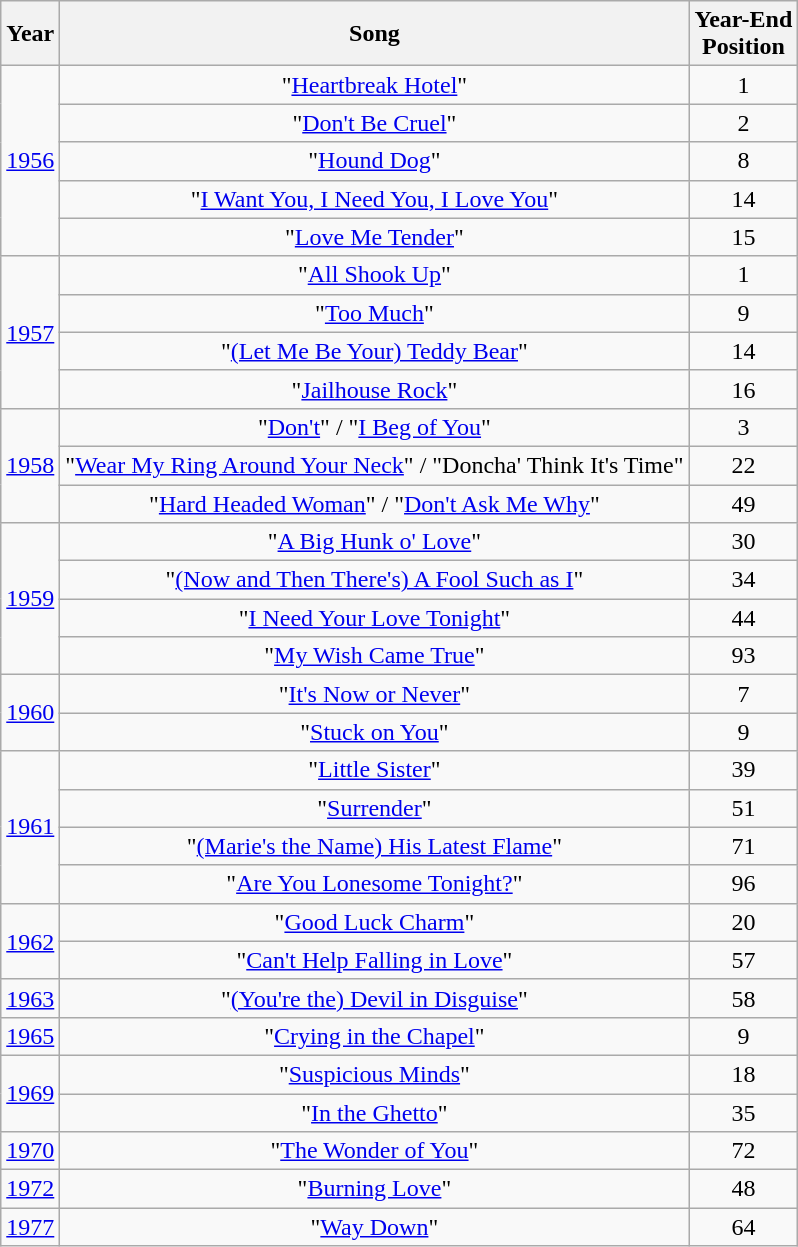<table class="wikitable plainrowheaders" style="text-align:center;" border="1">
<tr>
<th>Year</th>
<th>Song</th>
<th>Year-End<br>Position</th>
</tr>
<tr>
<td scope="row" rowspan="5"><a href='#'>1956</a></td>
<td>"<a href='#'>Heartbreak Hotel</a>"</td>
<td>1</td>
</tr>
<tr>
<td>"<a href='#'>Don't Be Cruel</a>"</td>
<td>2</td>
</tr>
<tr>
<td>"<a href='#'>Hound Dog</a>"</td>
<td>8</td>
</tr>
<tr>
<td>"<a href='#'>I Want You, I Need You, I Love You</a>"</td>
<td>14</td>
</tr>
<tr>
<td>"<a href='#'>Love Me Tender</a>"</td>
<td>15</td>
</tr>
<tr>
<td scope="row" rowspan="4"><a href='#'>1957</a></td>
<td>"<a href='#'>All Shook Up</a>"</td>
<td>1</td>
</tr>
<tr>
<td>"<a href='#'>Too Much</a>"</td>
<td>9</td>
</tr>
<tr>
<td>"<a href='#'>(Let Me Be Your) Teddy Bear</a>"</td>
<td>14</td>
</tr>
<tr>
<td>"<a href='#'>Jailhouse Rock</a>"</td>
<td>16</td>
</tr>
<tr>
<td scope="row" rowspan="3"><a href='#'>1958</a></td>
<td>"<a href='#'>Don't</a>" / "<a href='#'>I Beg of You</a>"</td>
<td>3</td>
</tr>
<tr>
<td>"<a href='#'>Wear My Ring Around Your Neck</a>" / "Doncha' Think It's Time"</td>
<td>22</td>
</tr>
<tr>
<td>"<a href='#'>Hard Headed Woman</a>" / "<a href='#'>Don't Ask Me Why</a>"</td>
<td>49</td>
</tr>
<tr>
<td scope="row" rowspan="4"><a href='#'>1959</a></td>
<td>"<a href='#'>A Big Hunk o' Love</a>"</td>
<td>30</td>
</tr>
<tr>
<td>"<a href='#'>(Now and Then There's) A Fool Such as I</a>"</td>
<td>34</td>
</tr>
<tr>
<td>"<a href='#'>I Need Your Love Tonight</a>"</td>
<td>44</td>
</tr>
<tr>
<td>"<a href='#'>My Wish Came True</a>"</td>
<td>93</td>
</tr>
<tr>
<td scope="row" rowspan="2"><a href='#'>1960</a></td>
<td>"<a href='#'>It's Now or Never</a>"</td>
<td>7</td>
</tr>
<tr>
<td>"<a href='#'>Stuck on You</a>"</td>
<td>9</td>
</tr>
<tr>
<td scope="row" rowspan="4"><a href='#'>1961</a></td>
<td>"<a href='#'>Little Sister</a>"</td>
<td>39</td>
</tr>
<tr>
<td>"<a href='#'>Surrender</a>"</td>
<td>51</td>
</tr>
<tr>
<td>"<a href='#'>(Marie's the Name) His Latest Flame</a>"</td>
<td>71</td>
</tr>
<tr>
<td>"<a href='#'>Are You Lonesome Tonight?</a>"</td>
<td>96</td>
</tr>
<tr>
<td scope="row" rowspan="2"><a href='#'>1962</a></td>
<td>"<a href='#'>Good Luck Charm</a>"</td>
<td>20</td>
</tr>
<tr>
<td>"<a href='#'>Can't Help Falling in Love</a>"</td>
<td>57</td>
</tr>
<tr>
<td scope="row"><a href='#'>1963</a></td>
<td>"<a href='#'>(You're the) Devil in Disguise</a>"</td>
<td>58</td>
</tr>
<tr>
<td scope="row"><a href='#'>1965</a></td>
<td>"<a href='#'>Crying in the Chapel</a>"</td>
<td>9</td>
</tr>
<tr>
<td scope="row" rowspan="2"><a href='#'>1969</a></td>
<td>"<a href='#'>Suspicious Minds</a>"</td>
<td>18</td>
</tr>
<tr>
<td>"<a href='#'>In the Ghetto</a>"</td>
<td>35</td>
</tr>
<tr>
<td scope="row"><a href='#'>1970</a></td>
<td>"<a href='#'>The Wonder of You</a>"</td>
<td>72</td>
</tr>
<tr>
<td scope="row"><a href='#'>1972</a></td>
<td>"<a href='#'>Burning Love</a>"</td>
<td>48</td>
</tr>
<tr>
<td scope="row"><a href='#'>1977</a></td>
<td>"<a href='#'>Way Down</a>"</td>
<td>64</td>
</tr>
</table>
